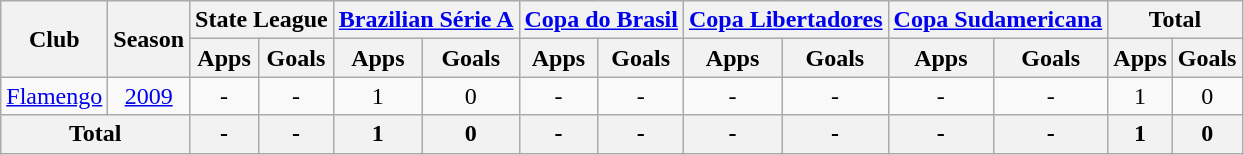<table class="wikitable" style="text-align: center;">
<tr>
<th rowspan="2">Club</th>
<th rowspan="2">Season</th>
<th colspan="2">State League</th>
<th colspan="2"><a href='#'>Brazilian Série A</a></th>
<th colspan="2"><a href='#'>Copa do Brasil</a></th>
<th colspan="2"><a href='#'>Copa Libertadores</a></th>
<th colspan="2"><a href='#'>Copa Sudamericana</a></th>
<th colspan="2">Total</th>
</tr>
<tr>
<th>Apps</th>
<th>Goals</th>
<th>Apps</th>
<th>Goals</th>
<th>Apps</th>
<th>Goals</th>
<th>Apps</th>
<th>Goals</th>
<th>Apps</th>
<th>Goals</th>
<th>Apps</th>
<th>Goals</th>
</tr>
<tr>
<td rowspan="1" valign="center"><a href='#'>Flamengo</a></td>
<td><a href='#'>2009</a></td>
<td>-</td>
<td>-</td>
<td>1</td>
<td>0</td>
<td>-</td>
<td>-</td>
<td>-</td>
<td>-</td>
<td>-</td>
<td>-</td>
<td>1</td>
<td>0</td>
</tr>
<tr>
<th colspan="2"><strong>Total</strong></th>
<th>-</th>
<th>-</th>
<th>1</th>
<th>0</th>
<th>-</th>
<th>-</th>
<th>-</th>
<th>-</th>
<th>-</th>
<th>-</th>
<th>1</th>
<th>0</th>
</tr>
</table>
